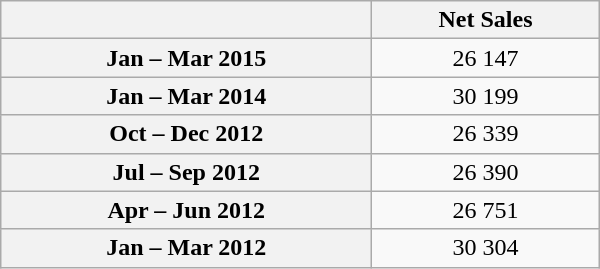<table class="wikitable sortable" style="text-align:center; width:400px; height:150px;">
<tr>
<th></th>
<th>Net Sales</th>
</tr>
<tr>
<th scope="row">Jan – Mar 2015</th>
<td>26 147</td>
</tr>
<tr>
<th scope="row">Jan – Mar 2014</th>
<td>30 199</td>
</tr>
<tr>
<th scope="row">Oct – Dec 2012</th>
<td>26 339</td>
</tr>
<tr>
<th scope="row">Jul – Sep 2012</th>
<td>26 390</td>
</tr>
<tr>
<th scope="row">Apr – Jun 2012</th>
<td>26 751</td>
</tr>
<tr>
<th scope="row">Jan – Mar 2012</th>
<td>30 304</td>
</tr>
</table>
